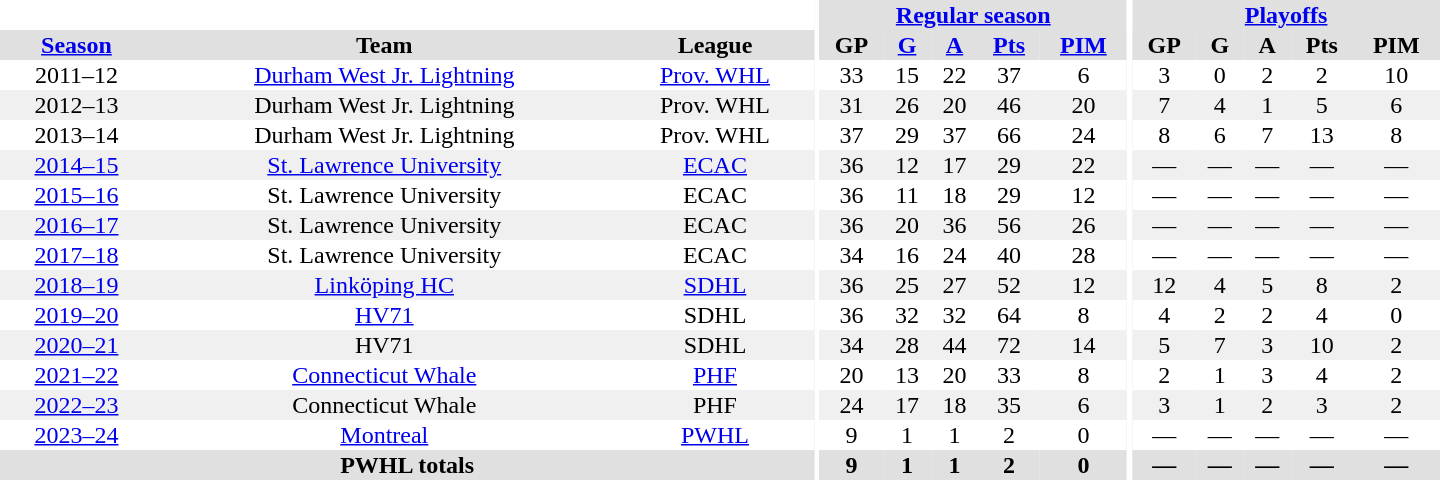<table border="0" cellpadding="1" cellspacing="0" style="text-align:center; width:60em">
<tr bgcolor="#e0e0e0">
<th colspan="3" bgcolor="#ffffff"></th>
<th rowspan="99" bgcolor="#ffffff"></th>
<th colspan="5"><a href='#'>Regular season</a></th>
<th rowspan="99" bgcolor="#ffffff"></th>
<th colspan="5"><a href='#'>Playoffs</a></th>
</tr>
<tr bgcolor="#e0e0e0">
<th><a href='#'>Season</a></th>
<th>Team</th>
<th>League</th>
<th>GP</th>
<th><a href='#'>G</a></th>
<th><a href='#'>A</a></th>
<th><a href='#'>Pts</a></th>
<th><a href='#'>PIM</a></th>
<th>GP</th>
<th>G</th>
<th>A</th>
<th>Pts</th>
<th>PIM</th>
</tr>
<tr>
<td>2011–12</td>
<td><a href='#'>Durham West Jr. Lightning</a></td>
<td><a href='#'>Prov. WHL</a></td>
<td>33</td>
<td>15</td>
<td>22</td>
<td>37</td>
<td>6</td>
<td>3</td>
<td>0</td>
<td>2</td>
<td>2</td>
<td>10</td>
</tr>
<tr bgcolor="f0f0f0">
<td>2012–13</td>
<td>Durham West Jr. Lightning</td>
<td>Prov. WHL</td>
<td>31</td>
<td>26</td>
<td>20</td>
<td>46</td>
<td>20</td>
<td>7</td>
<td>4</td>
<td>1</td>
<td>5</td>
<td>6</td>
</tr>
<tr>
<td>2013–14</td>
<td>Durham West Jr. Lightning</td>
<td>Prov. WHL</td>
<td>37</td>
<td>29</td>
<td>37</td>
<td>66</td>
<td>24</td>
<td>8</td>
<td>6</td>
<td>7</td>
<td>13</td>
<td>8</td>
</tr>
<tr bgcolor="f0f0f0">
<td><a href='#'>2014–15</a></td>
<td><a href='#'>St. Lawrence University</a></td>
<td><a href='#'>ECAC</a></td>
<td>36</td>
<td>12</td>
<td>17</td>
<td>29</td>
<td>22</td>
<td>—</td>
<td>—</td>
<td>—</td>
<td>—</td>
<td>—</td>
</tr>
<tr>
<td><a href='#'>2015–16</a></td>
<td>St. Lawrence University</td>
<td>ECAC</td>
<td>36</td>
<td>11</td>
<td>18</td>
<td>29</td>
<td>12</td>
<td>—</td>
<td>—</td>
<td>—</td>
<td>—</td>
<td>—</td>
</tr>
<tr bgcolor="f0f0f0">
<td><a href='#'>2016–17</a></td>
<td>St. Lawrence University</td>
<td>ECAC</td>
<td>36</td>
<td>20</td>
<td>36</td>
<td>56</td>
<td>26</td>
<td>—</td>
<td>—</td>
<td>—</td>
<td>—</td>
<td>—</td>
</tr>
<tr>
<td><a href='#'>2017–18</a></td>
<td>St. Lawrence University</td>
<td>ECAC</td>
<td>34</td>
<td>16</td>
<td>24</td>
<td>40</td>
<td>28</td>
<td>—</td>
<td>—</td>
<td>—</td>
<td>—</td>
<td>—</td>
</tr>
<tr bgcolor="#f0f0f0">
<td><a href='#'>2018–19</a></td>
<td><a href='#'>Linköping HC</a></td>
<td><a href='#'>SDHL</a></td>
<td>36</td>
<td>25</td>
<td>27</td>
<td>52</td>
<td>12</td>
<td>12</td>
<td>4</td>
<td>5</td>
<td>8</td>
<td>2</td>
</tr>
<tr>
<td><a href='#'>2019–20</a></td>
<td><a href='#'>HV71</a></td>
<td>SDHL</td>
<td>36</td>
<td>32</td>
<td>32</td>
<td>64</td>
<td>8</td>
<td>4</td>
<td>2</td>
<td>2</td>
<td>4</td>
<td>0</td>
</tr>
<tr bgcolor="#f0f0f0">
<td><a href='#'>2020–21</a></td>
<td>HV71</td>
<td>SDHL</td>
<td>34</td>
<td>28</td>
<td>44</td>
<td>72</td>
<td>14</td>
<td>5</td>
<td>7</td>
<td>3</td>
<td>10</td>
<td>2</td>
</tr>
<tr>
<td><a href='#'>2021–22</a></td>
<td><a href='#'>Connecticut Whale</a></td>
<td><a href='#'>PHF</a></td>
<td>20</td>
<td>13</td>
<td>20</td>
<td>33</td>
<td>8</td>
<td>2</td>
<td>1</td>
<td>3</td>
<td>4</td>
<td>2</td>
</tr>
<tr bgcolor="f0f0f0">
<td><a href='#'>2022–23</a></td>
<td>Connecticut Whale</td>
<td>PHF</td>
<td>24</td>
<td>17</td>
<td>18</td>
<td>35</td>
<td>6</td>
<td>3</td>
<td>1</td>
<td>2</td>
<td>3</td>
<td>2</td>
</tr>
<tr>
<td><a href='#'>2023–24</a></td>
<td><a href='#'>Montreal</a></td>
<td><a href='#'>PWHL</a></td>
<td>9</td>
<td>1</td>
<td>1</td>
<td>2</td>
<td>0</td>
<td>—</td>
<td>—</td>
<td>—</td>
<td>—</td>
<td>—</td>
</tr>
<tr bgcolor="#e0e0e0">
<th colspan="3">PWHL totals</th>
<th>9</th>
<th>1</th>
<th>1</th>
<th>2</th>
<th>0</th>
<th>—</th>
<th>—</th>
<th>—</th>
<th>—</th>
<th>—</th>
</tr>
</table>
